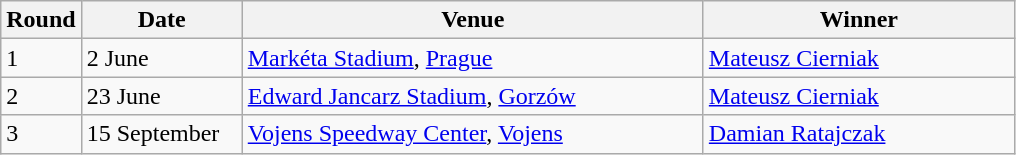<table class="wikitable" style="font-size: 100%">
<tr>
<th width=30>Round</th>
<th width=100>Date</th>
<th width=300>Venue</th>
<th width=200>Winner</th>
</tr>
<tr>
<td>1</td>
<td>2 June</td>
<td> <a href='#'>Markéta Stadium</a>, <a href='#'>Prague</a></td>
<td> <a href='#'>Mateusz Cierniak</a></td>
</tr>
<tr>
<td>2</td>
<td>23 June</td>
<td> <a href='#'>Edward Jancarz Stadium</a>, <a href='#'>Gorzów</a></td>
<td> <a href='#'>Mateusz Cierniak</a></td>
</tr>
<tr>
<td>3</td>
<td>15 September</td>
<td> <a href='#'>Vojens Speedway Center</a>, <a href='#'>Vojens</a></td>
<td> <a href='#'>Damian Ratajczak</a></td>
</tr>
</table>
